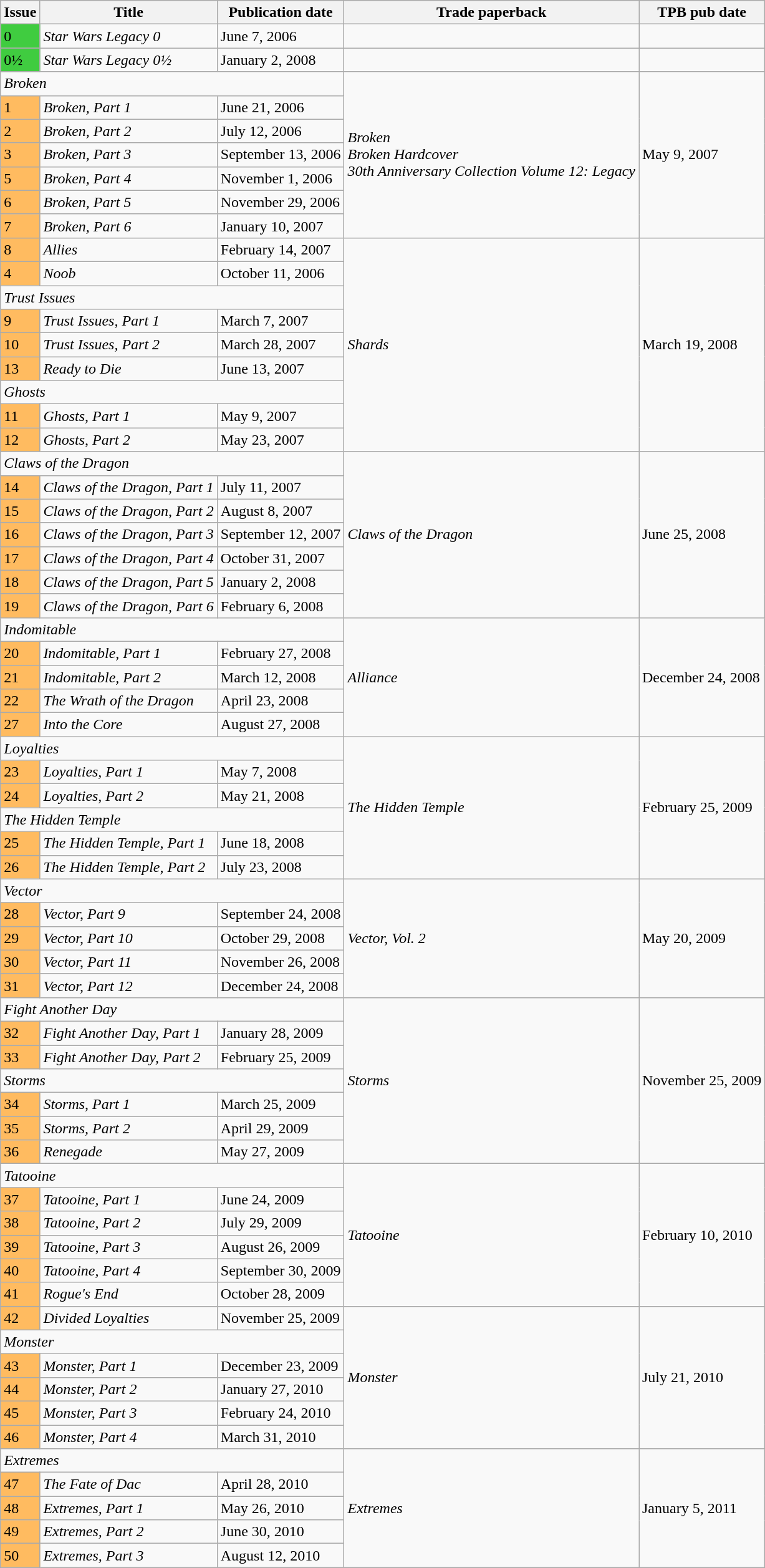<table class="wikitable" border="1">
<tr>
<th>Issue</th>
<th>Title</th>
<th>Publication date</th>
<th>Trade paperback</th>
<th>TPB pub date</th>
</tr>
<tr>
<td style="background-color:#40CC40;">0</td>
<td><em>Star Wars Legacy 0</em></td>
<td>June 7, 2006</td>
<td></td>
<td></td>
</tr>
<tr>
<td style="background-color:#40CC40;">0½</td>
<td><em>Star Wars Legacy 0½</em></td>
<td>January 2, 2008</td>
<td></td>
<td></td>
</tr>
<tr>
<td colspan="3"><em>Broken</em></td>
<td rowspan="7"><em>Broken</em> <br><em>Broken Hardcover</em> <br> <em>30th Anniversary Collection Volume 12: Legacy</em></td>
<td rowspan="7">May 9, 2007</td>
</tr>
<tr>
<td style="background-color:#FFBB60;">1</td>
<td><em>Broken, Part 1</em></td>
<td>June 21, 2006</td>
</tr>
<tr>
<td style="background-color:#FFBB60;">2</td>
<td><em>Broken, Part 2</em></td>
<td>July 12, 2006</td>
</tr>
<tr>
<td style="background-color:#FFBB60;">3</td>
<td><em>Broken, Part 3</em></td>
<td>September 13, 2006</td>
</tr>
<tr>
<td style="background-color:#FFBB60;">5</td>
<td><em>Broken, Part 4</em></td>
<td>November 1, 2006</td>
</tr>
<tr>
<td style="background-color:#FFBB60;">6</td>
<td><em>Broken, Part 5</em></td>
<td>November 29, 2006</td>
</tr>
<tr>
<td style="background-color:#FFBB60;">7</td>
<td><em>Broken, Part 6</em></td>
<td>January 10, 2007</td>
</tr>
<tr>
<td style="background-color:#FFBB60;">8</td>
<td><em>Allies</em></td>
<td>February 14, 2007</td>
<td rowspan="9"><em>Shards</em></td>
<td rowspan="9">March 19, 2008</td>
</tr>
<tr>
<td style="background-color:#FFBB60;">4</td>
<td><em>Noob</em></td>
<td>October 11, 2006</td>
</tr>
<tr>
<td colspan="3"><em>Trust Issues</em></td>
</tr>
<tr>
<td style="background-color:#FFBB60;">9</td>
<td><em>Trust Issues, Part 1</em></td>
<td>March 7, 2007</td>
</tr>
<tr>
<td style="background-color:#FFBB60;">10</td>
<td><em>Trust Issues, Part 2</em></td>
<td>March 28, 2007</td>
</tr>
<tr>
<td style="background-color:#FFBB60;">13</td>
<td><em>Ready to Die</em></td>
<td>June 13, 2007</td>
</tr>
<tr>
<td colspan="3"><em>Ghosts</em></td>
</tr>
<tr>
<td style="background-color:#FFBB60;">11</td>
<td><em>Ghosts, Part 1</em></td>
<td>May 9, 2007</td>
</tr>
<tr>
<td style="background-color:#FFBB60;">12</td>
<td><em>Ghosts, Part 2</em></td>
<td>May 23, 2007</td>
</tr>
<tr>
<td colspan="3"><em>Claws of the Dragon</em></td>
<td rowspan="7"><em>Claws of the Dragon</em></td>
<td rowspan="7">June 25, 2008</td>
</tr>
<tr>
<td style="background-color:#FFBB60;">14</td>
<td><em>Claws of the Dragon, Part 1</em></td>
<td>July 11, 2007</td>
</tr>
<tr>
<td style="background-color:#FFBB60;">15</td>
<td><em>Claws of the Dragon, Part 2</em></td>
<td>August 8, 2007</td>
</tr>
<tr>
<td style="background-color:#FFBB60;">16</td>
<td><em>Claws of the Dragon, Part 3</em></td>
<td>September 12, 2007</td>
</tr>
<tr>
<td style="background-color:#FFBB60;">17</td>
<td><em>Claws of the Dragon, Part 4</em></td>
<td>October 31, 2007</td>
</tr>
<tr>
<td style="background-color:#FFBB60;">18</td>
<td><em>Claws of the Dragon, Part 5</em></td>
<td>January 2, 2008</td>
</tr>
<tr>
<td style="background-color:#FFBB60;">19</td>
<td><em>Claws of the Dragon, Part 6</em></td>
<td>February 6, 2008</td>
</tr>
<tr>
<td colspan="3"><em>Indomitable</em></td>
<td rowspan="5"><em>Alliance</em></td>
<td rowspan="5">December 24, 2008</td>
</tr>
<tr>
<td style="background-color:#FFBB60;">20</td>
<td><em>Indomitable, Part 1</em></td>
<td>February 27, 2008</td>
</tr>
<tr>
<td style="background-color:#FFBB60;">21</td>
<td><em>Indomitable, Part 2</em></td>
<td>March 12, 2008</td>
</tr>
<tr>
<td style="background-color:#FFBB60;">22</td>
<td><em>The Wrath of the Dragon</em></td>
<td>April 23, 2008</td>
</tr>
<tr>
<td style="background-color:#FFBB60;">27</td>
<td><em>Into the Core</em></td>
<td>August 27, 2008</td>
</tr>
<tr>
<td colspan="3"><em>Loyalties</em></td>
<td rowspan="6"><em>The Hidden Temple</em></td>
<td rowspan="6">February 25, 2009</td>
</tr>
<tr>
<td style="background-color:#FFBB60;">23</td>
<td><em>Loyalties, Part 1</em></td>
<td>May 7, 2008</td>
</tr>
<tr>
<td style="background-color:#FFBB60;">24</td>
<td><em>Loyalties, Part 2</em></td>
<td>May 21, 2008</td>
</tr>
<tr>
<td colspan="3"><em>The Hidden Temple</em></td>
</tr>
<tr>
<td style="background-color:#FFBB60;">25</td>
<td><em>The Hidden Temple, Part 1</em></td>
<td>June 18, 2008</td>
</tr>
<tr>
<td style="background-color:#FFBB60;">26</td>
<td><em>The Hidden Temple, Part 2</em></td>
<td>July 23, 2008</td>
</tr>
<tr>
<td colspan="3"><em>Vector</em></td>
<td rowspan="5"><em>Vector, Vol. 2</em></td>
<td rowspan="5">May 20, 2009</td>
</tr>
<tr>
<td style="background-color:#FFBB60;">28</td>
<td><em>Vector, Part 9</em></td>
<td>September 24, 2008</td>
</tr>
<tr>
<td style="background-color:#FFBB60;">29</td>
<td><em>Vector, Part 10</em></td>
<td>October 29, 2008</td>
</tr>
<tr>
<td style="background-color:#FFBB60;">30</td>
<td><em>Vector, Part 11</em></td>
<td>November 26, 2008</td>
</tr>
<tr>
<td style="background-color:#FFBB60;">31</td>
<td><em>Vector, Part 12</em></td>
<td>December 24, 2008</td>
</tr>
<tr>
<td colspan="3"><em>Fight Another Day</em></td>
<td rowspan="7"><em>Storms</em></td>
<td rowspan="7">November 25, 2009</td>
</tr>
<tr>
<td style="background-color:#FFBB60;">32</td>
<td><em>Fight Another Day, Part 1</em></td>
<td>January 28, 2009</td>
</tr>
<tr>
<td style="background-color:#FFBB60;">33</td>
<td><em>Fight Another Day, Part 2</em></td>
<td>February 25, 2009</td>
</tr>
<tr>
<td colspan="3"><em>Storms</em></td>
</tr>
<tr>
<td style="background-color:#FFBB60;">34</td>
<td><em>Storms, Part 1</em></td>
<td>March 25, 2009</td>
</tr>
<tr>
<td style="background-color:#FFBB60;">35</td>
<td><em>Storms, Part 2</em></td>
<td>April 29, 2009</td>
</tr>
<tr>
<td style="background-color:#FFBB60;">36</td>
<td><em>Renegade</em></td>
<td>May 27, 2009</td>
</tr>
<tr>
<td colspan="3"><em>Tatooine</em></td>
<td rowspan="6"><em>Tatooine</em></td>
<td rowspan="6">February 10, 2010</td>
</tr>
<tr>
<td style="background-color:#FFBB60;">37</td>
<td><em>Tatooine, Part 1</em></td>
<td>June 24, 2009</td>
</tr>
<tr>
<td style="background-color:#FFBB60;">38</td>
<td><em>Tatooine, Part 2</em></td>
<td>July 29, 2009</td>
</tr>
<tr>
<td style="background-color:#FFBB60;">39</td>
<td><em>Tatooine, Part 3</em></td>
<td>August 26, 2009</td>
</tr>
<tr>
<td style="background-color:#FFBB60;">40</td>
<td><em>Tatooine, Part 4</em></td>
<td>September 30, 2009</td>
</tr>
<tr>
<td style="background-color:#FFBB60;">41</td>
<td><em>Rogue's End</em></td>
<td>October 28, 2009</td>
</tr>
<tr>
<td style="background-color:#FFBB60;">42</td>
<td><em>Divided Loyalties</em></td>
<td>November 25, 2009</td>
<td rowspan="6"><em>Monster</em></td>
<td rowspan="6">July 21, 2010</td>
</tr>
<tr>
<td colspan="3"><em>Monster</em></td>
</tr>
<tr>
<td style="background-color:#FFBB60;">43</td>
<td><em>Monster, Part 1</em></td>
<td>December 23, 2009</td>
</tr>
<tr>
<td style="background-color:#FFBB60;">44</td>
<td><em>Monster, Part 2</em></td>
<td>January 27, 2010</td>
</tr>
<tr>
<td style="background-color:#FFBB60;">45</td>
<td><em>Monster, Part 3</em></td>
<td>February 24, 2010</td>
</tr>
<tr>
<td style="background-color:#FFBB60;">46</td>
<td><em>Monster, Part 4</em></td>
<td>March 31, 2010</td>
</tr>
<tr>
<td colspan="3"><em>Extremes</em></td>
<td rowspan="5"><em>Extremes</em></td>
<td rowspan="7">January 5, 2011</td>
</tr>
<tr>
<td style="background-color:#FFBB60;">47</td>
<td><em>The Fate of Dac</em></td>
<td>April 28, 2010</td>
</tr>
<tr>
<td style="background-color:#FFBB60;">48</td>
<td><em>Extremes, Part 1</em></td>
<td>May 26, 2010</td>
</tr>
<tr>
<td style="background-color:#FFBB60;">49</td>
<td><em>Extremes, Part 2</em></td>
<td>June 30, 2010</td>
</tr>
<tr>
<td style="background-color:#FFBB60;">50</td>
<td><em>Extremes, Part 3</em></td>
<td>August 12, 2010</td>
</tr>
</table>
